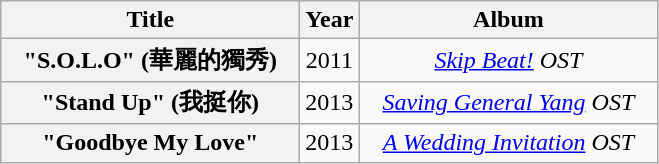<table class="wikitable plainrowheaders" style="text-align:center;">
<tr>
<th scope="col" rowspan="1" style="width:12em;">Title</th>
<th scope="col" rowspan="1">Year</th>
<th scope="col" rowspan="1" style="width:12em;">Album</th>
</tr>
<tr>
<th scope=row>"S.O.L.O" (華麗的獨秀)</th>
<td>2011</td>
<td><em><a href='#'>Skip Beat!</a> OST</em></td>
</tr>
<tr>
<th scope=row>"Stand Up" (我挺你)</th>
<td>2013</td>
<td><em><a href='#'>Saving General Yang</a> OST</em></td>
</tr>
<tr>
<th scope=row>"Goodbye My Love"</th>
<td>2013</td>
<td><em><a href='#'>A Wedding Invitation</a> OST</em></td>
</tr>
</table>
